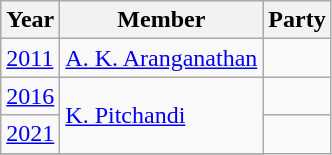<table class="wikitable sortable">
<tr>
<th>Year</th>
<th>Member</th>
<th colspan="2">Party</th>
</tr>
<tr>
<td><a href='#'>2011</a></td>
<td><a href='#'>A. K. Aranganathan</a></td>
<td></td>
</tr>
<tr>
<td><a href='#'>2016</a></td>
<td rowspan=2><a href='#'>K. Pitchandi</a></td>
<td></td>
</tr>
<tr>
<td><a href='#'>2021</a></td>
</tr>
<tr>
</tr>
</table>
